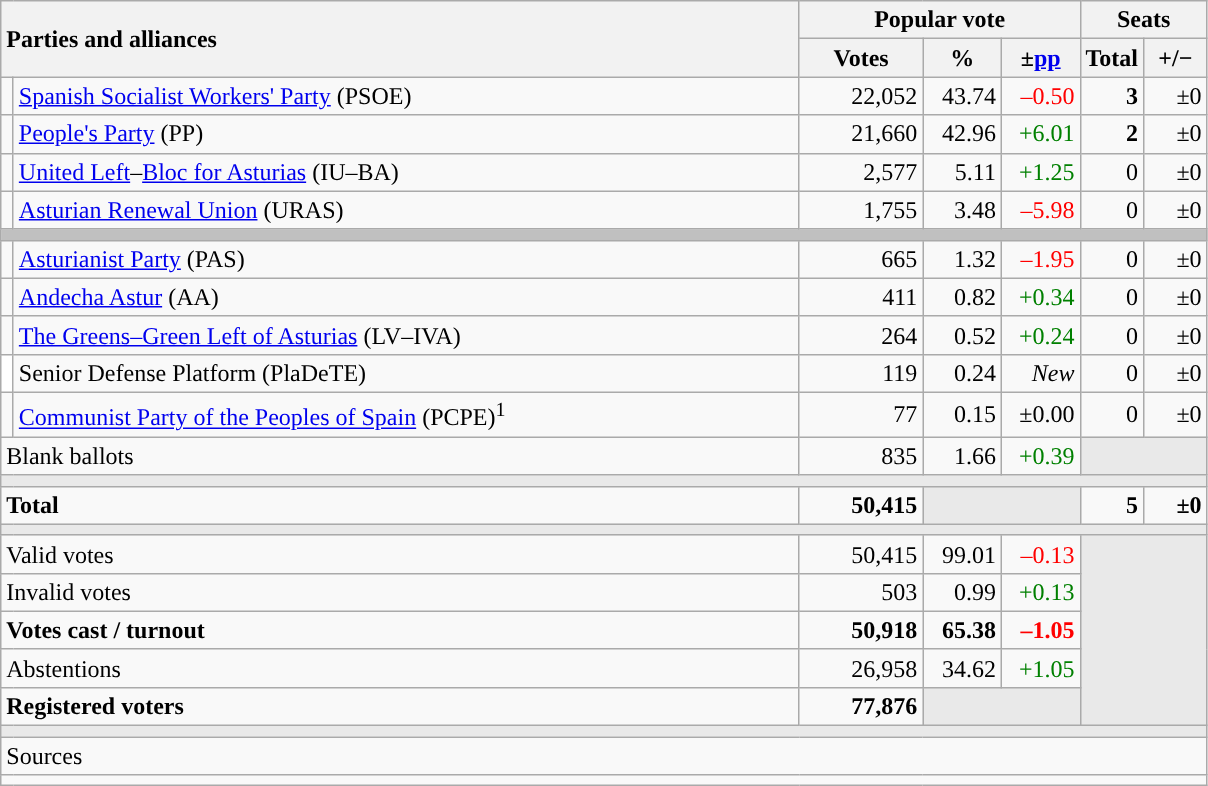<table class="wikitable" style="text-align:right;">
<tr>
<th style="text-align:left;" rowspan="2" colspan="2" width="525">Parties and alliances</th>
<th colspan="3">Popular vote</th>
<th colspan="2">Seats</th>
</tr>
<tr>
<th width="75">Votes</th>
<th width="45">%</th>
<th width="45">±<a href='#'>pp</a></th>
<th width="35">Total</th>
<th width="35">+/−</th>
</tr>
<tr>
<td width="1" style="color:inherit;background:"></td>
<td align="left"><a href='#'>Spanish Socialist Workers' Party</a> (PSOE)</td>
<td>22,052</td>
<td>43.74</td>
<td style="color:red;">–0.50</td>
<td><strong>3</strong></td>
<td>±0</td>
</tr>
<tr>
<td style="color:inherit;background:"></td>
<td align="left"><a href='#'>People's Party</a> (PP)</td>
<td>21,660</td>
<td>42.96</td>
<td style="color:green;">+6.01</td>
<td><strong>2</strong></td>
<td>±0</td>
</tr>
<tr>
<td style="color:inherit;background:"></td>
<td align="left"><a href='#'>United Left</a>–<a href='#'>Bloc for Asturias</a> (IU–BA)</td>
<td>2,577</td>
<td>5.11</td>
<td style="color:green;">+1.25</td>
<td>0</td>
<td>±0</td>
</tr>
<tr>
<td style="color:inherit;background:"></td>
<td align="left"><a href='#'>Asturian Renewal Union</a> (URAS)</td>
<td>1,755</td>
<td>3.48</td>
<td style="color:red;">–5.98</td>
<td>0</td>
<td>±0</td>
</tr>
<tr>
<td colspan="7" bgcolor="#C0C0C0"></td>
</tr>
<tr>
<td style="color:inherit;background:"></td>
<td align="left"><a href='#'>Asturianist Party</a> (PAS)</td>
<td>665</td>
<td>1.32</td>
<td style="color:red;">–1.95</td>
<td>0</td>
<td>±0</td>
</tr>
<tr>
<td style="color:inherit;background:"></td>
<td align="left"><a href='#'>Andecha Astur</a> (AA)</td>
<td>411</td>
<td>0.82</td>
<td style="color:green;">+0.34</td>
<td>0</td>
<td>±0</td>
</tr>
<tr>
<td style="color:inherit;background:"></td>
<td align="left"><a href='#'>The Greens–Green Left of Asturias</a> (LV–IVA)</td>
<td>264</td>
<td>0.52</td>
<td style="color:green;">+0.24</td>
<td>0</td>
<td>±0</td>
</tr>
<tr>
<td bgcolor="white"></td>
<td align="left">Senior Defense Platform (PlaDeTE)</td>
<td>119</td>
<td>0.24</td>
<td><em>New</em></td>
<td>0</td>
<td>±0</td>
</tr>
<tr>
<td style="color:inherit;background:"></td>
<td align="left"><a href='#'>Communist Party of the Peoples of Spain</a> (PCPE)<sup>1</sup></td>
<td>77</td>
<td>0.15</td>
<td>±0.00</td>
<td>0</td>
<td>±0</td>
</tr>
<tr>
<td align="left" colspan="2">Blank ballots</td>
<td>835</td>
<td>1.66</td>
<td style="color:green;">+0.39</td>
<td bgcolor="#E9E9E9" colspan="2"></td>
</tr>
<tr>
<td colspan="7" bgcolor="#E9E9E9"></td>
</tr>
<tr style="font-weight:bold;">
<td align="left" colspan="2">Total</td>
<td>50,415</td>
<td bgcolor="#E9E9E9" colspan="2"></td>
<td>5</td>
<td>±0</td>
</tr>
<tr>
<td colspan="7" bgcolor="#E9E9E9"></td>
</tr>
<tr>
<td align="left" colspan="2">Valid votes</td>
<td>50,415</td>
<td>99.01</td>
<td style="color:red;">–0.13</td>
<td bgcolor="#E9E9E9" colspan="2" rowspan="5"></td>
</tr>
<tr>
<td align="left" colspan="2">Invalid votes</td>
<td>503</td>
<td>0.99</td>
<td style="color:green;">+0.13</td>
</tr>
<tr style="font-weight:bold;">
<td align="left" colspan="2">Votes cast / turnout</td>
<td>50,918</td>
<td>65.38</td>
<td style="color:red;">–1.05</td>
</tr>
<tr>
<td align="left" colspan="2">Abstentions</td>
<td>26,958</td>
<td>34.62</td>
<td style="color:green;">+1.05</td>
</tr>
<tr style="font-weight:bold;">
<td align="left" colspan="2">Registered voters</td>
<td>77,876</td>
<td bgcolor="#E9E9E9" colspan="2"></td>
</tr>
<tr>
<td colspan="7" bgcolor="#E9E9E9"></td>
</tr>
<tr>
<td align="left" colspan="7">Sources</td>
</tr>
<tr>
<td colspan="7" style="text-align:left; max-width:790px;"></td>
</tr>
</table>
